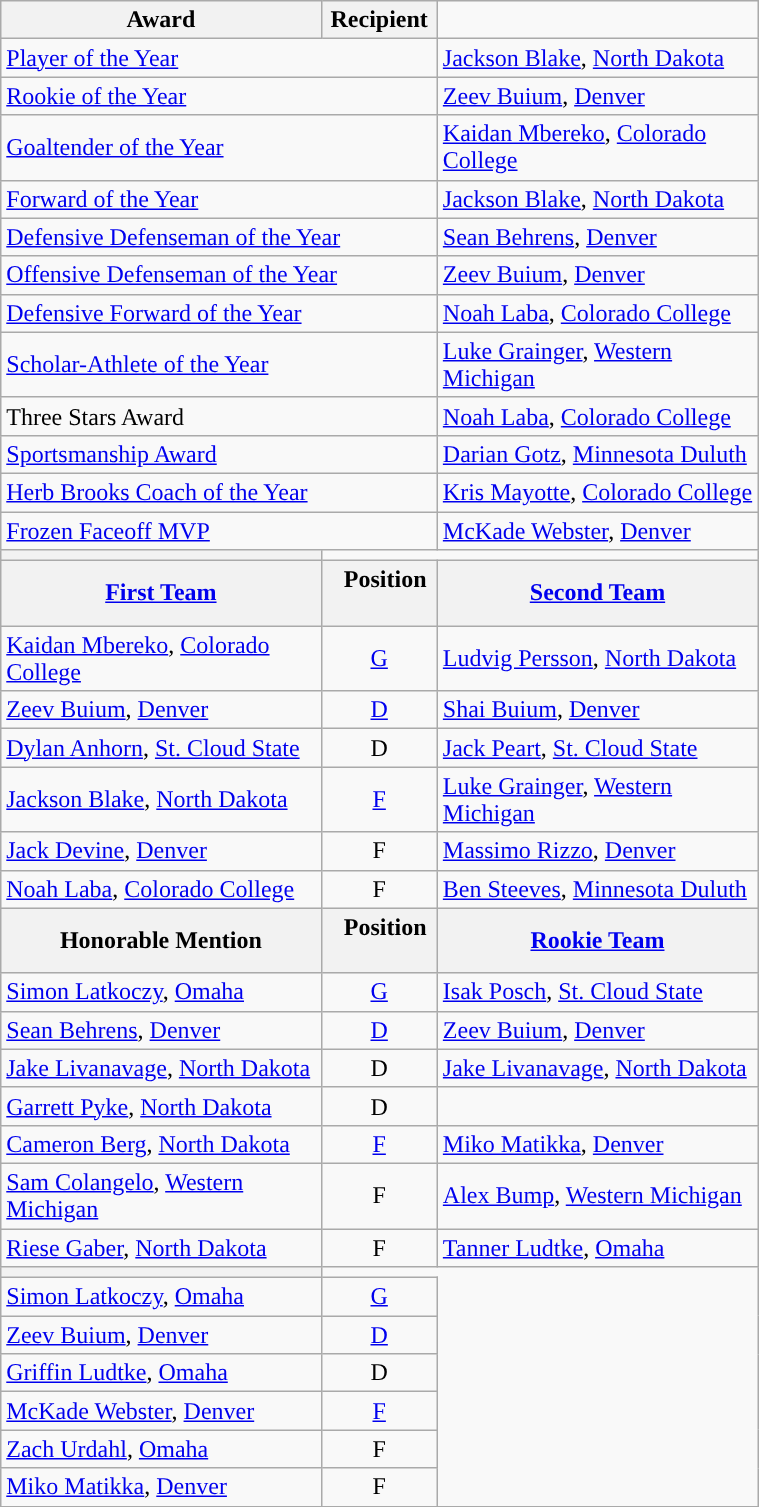<table class="wikitable" width=40%>
<tr>
<th>Award</th>
<th>Recipient</th>
</tr>
<tr>
<td colspan=2><a href='#'>Player of the Year</a></td>
<td><a href='#'>Jackson Blake</a>, <a href='#'>North Dakota</a></td>
</tr>
<tr>
<td colspan=2><a href='#'>Rookie of the Year</a></td>
<td><a href='#'>Zeev Buium</a>, <a href='#'>Denver</a></td>
</tr>
<tr>
<td colspan=2><a href='#'>Goaltender of the Year</a></td>
<td><a href='#'>Kaidan Mbereko</a>, <a href='#'>Colorado College</a></td>
</tr>
<tr>
<td colspan=2><a href='#'>Forward of the Year</a></td>
<td><a href='#'>Jackson Blake</a>, <a href='#'>North Dakota</a></td>
</tr>
<tr>
<td colspan=2><a href='#'>Defensive Defenseman of the Year</a></td>
<td><a href='#'>Sean Behrens</a>, <a href='#'>Denver</a></td>
</tr>
<tr>
<td colspan=2><a href='#'>Offensive Defenseman of the Year</a></td>
<td><a href='#'>Zeev Buium</a>, <a href='#'>Denver</a></td>
</tr>
<tr>
<td colspan=2><a href='#'>Defensive Forward of the Year</a></td>
<td><a href='#'>Noah Laba</a>, <a href='#'>Colorado College</a></td>
</tr>
<tr>
<td colspan=2><a href='#'>Scholar-Athlete of the Year</a></td>
<td><a href='#'>Luke Grainger</a>, <a href='#'>Western Michigan</a></td>
</tr>
<tr>
<td colspan=2>Three Stars Award</td>
<td><a href='#'>Noah Laba</a>, <a href='#'>Colorado College</a></td>
</tr>
<tr>
<td colspan=2><a href='#'>Sportsmanship Award</a></td>
<td><a href='#'>Darian Gotz</a>, <a href='#'>Minnesota Duluth</a></td>
</tr>
<tr>
<td colspan=2><a href='#'>Herb Brooks Coach of the Year</a></td>
<td><a href='#'>Kris Mayotte</a>, <a href='#'>Colorado College</a></td>
</tr>
<tr>
<td colspan=2><a href='#'>Frozen Faceoff MVP</a></td>
<td><a href='#'>McKade Webster</a>, <a href='#'>Denver</a></td>
</tr>
<tr>
<th><a href='#'></a></th>
</tr>
<tr>
<th><a href='#'>First Team</a></th>
<th>  Position  </th>
<th><a href='#'>Second Team</a></th>
</tr>
<tr>
<td><a href='#'>Kaidan Mbereko</a>, <a href='#'>Colorado College</a></td>
<td align=center><a href='#'>G</a></td>
<td><a href='#'>Ludvig Persson</a>, <a href='#'>North Dakota</a></td>
</tr>
<tr>
<td><a href='#'>Zeev Buium</a>, <a href='#'>Denver</a></td>
<td align=center><a href='#'>D</a></td>
<td><a href='#'>Shai Buium</a>, <a href='#'>Denver</a></td>
</tr>
<tr>
<td><a href='#'>Dylan Anhorn</a>, <a href='#'>St. Cloud State</a></td>
<td align=center>D</td>
<td><a href='#'>Jack Peart</a>, <a href='#'>St. Cloud State</a></td>
</tr>
<tr>
<td><a href='#'>Jackson Blake</a>, <a href='#'>North Dakota</a></td>
<td align=center><a href='#'>F</a></td>
<td><a href='#'>Luke Grainger</a>, <a href='#'>Western Michigan</a></td>
</tr>
<tr>
<td><a href='#'>Jack Devine</a>, <a href='#'>Denver</a></td>
<td align=center>F</td>
<td><a href='#'>Massimo Rizzo</a>, <a href='#'>Denver</a></td>
</tr>
<tr>
<td><a href='#'>Noah Laba</a>, <a href='#'>Colorado College</a></td>
<td align=center>F</td>
<td><a href='#'>Ben Steeves</a>, <a href='#'>Minnesota Duluth</a></td>
</tr>
<tr>
<th>Honorable Mention</th>
<th>  Position  </th>
<th><a href='#'>Rookie Team</a></th>
</tr>
<tr>
<td><a href='#'>Simon Latkoczy</a>, <a href='#'>Omaha</a></td>
<td align=center><a href='#'>G</a></td>
<td><a href='#'>Isak Posch</a>, <a href='#'>St. Cloud State</a></td>
</tr>
<tr>
<td><a href='#'>Sean Behrens</a>, <a href='#'>Denver</a></td>
<td align=center><a href='#'>D</a></td>
<td><a href='#'>Zeev Buium</a>, <a href='#'>Denver</a></td>
</tr>
<tr>
<td><a href='#'>Jake Livanavage</a>, <a href='#'>North Dakota</a></td>
<td align=center>D</td>
<td><a href='#'>Jake Livanavage</a>, <a href='#'>North Dakota</a></td>
</tr>
<tr>
<td><a href='#'>Garrett Pyke</a>, <a href='#'>North Dakota</a></td>
<td align=center>D</td>
<td></td>
</tr>
<tr>
<td><a href='#'>Cameron Berg</a>, <a href='#'>North Dakota</a></td>
<td align=center><a href='#'>F</a></td>
<td><a href='#'>Miko Matikka</a>, <a href='#'>Denver</a></td>
</tr>
<tr>
<td><a href='#'>Sam Colangelo</a>, <a href='#'>Western Michigan</a></td>
<td align=center>F</td>
<td><a href='#'>Alex Bump</a>, <a href='#'>Western Michigan</a></td>
</tr>
<tr>
<td><a href='#'>Riese Gaber</a>, <a href='#'>North Dakota</a></td>
<td align=center>F</td>
<td><a href='#'>Tanner Ludtke</a>, <a href='#'>Omaha</a></td>
</tr>
<tr>
<th><a href='#'></a></th>
</tr>
<tr>
<td><a href='#'>Simon Latkoczy</a>, <a href='#'>Omaha</a></td>
<td align=center><a href='#'>G</a></td>
</tr>
<tr>
<td><a href='#'>Zeev Buium</a>, <a href='#'>Denver</a></td>
<td align=center><a href='#'>D</a></td>
</tr>
<tr>
<td><a href='#'>Griffin Ludtke</a>, <a href='#'>Omaha</a></td>
<td align=center>D</td>
</tr>
<tr>
<td><a href='#'>McKade Webster</a>, <a href='#'>Denver</a></td>
<td align=center><a href='#'>F</a></td>
</tr>
<tr>
<td><a href='#'>Zach Urdahl</a>, <a href='#'>Omaha</a></td>
<td align=center>F</td>
</tr>
<tr>
<td><a href='#'>Miko Matikka</a>, <a href='#'>Denver</a></td>
<td align=center>F</td>
</tr>
<tr>
</tr>
</table>
